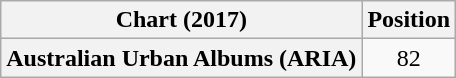<table class="wikitable plainrowheaders sortable" style="text-align:center">
<tr>
<th scope="col">Chart (2017)</th>
<th scope="col">Position</th>
</tr>
<tr>
<th scope="row">Australian Urban Albums (ARIA)</th>
<td>82</td>
</tr>
</table>
